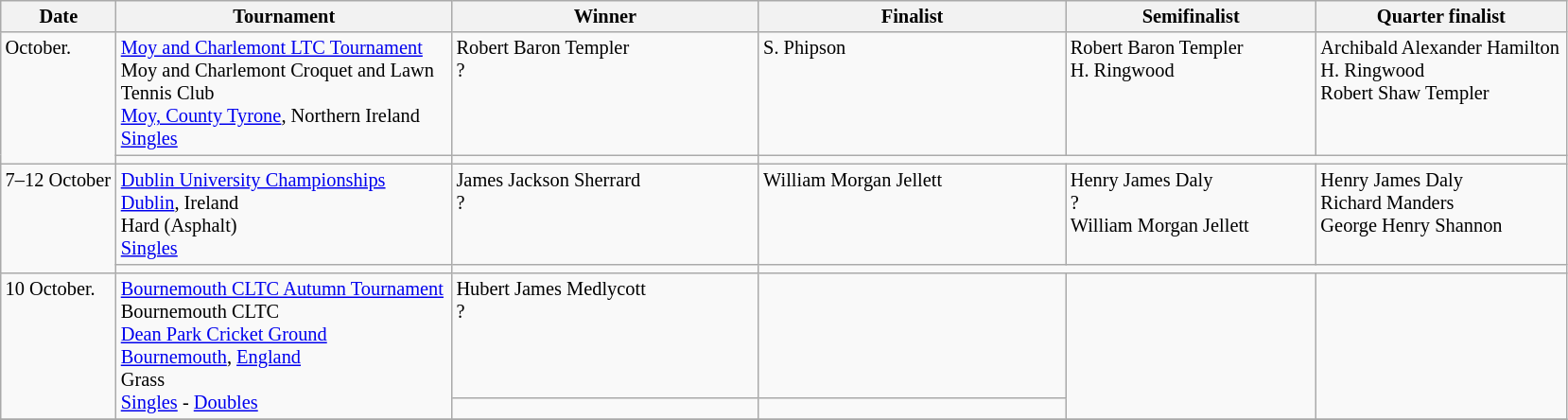<table class="wikitable" style="font-size:85%;">
<tr>
<th width="75">Date</th>
<th width="230">Tournament</th>
<th width="210">Winner</th>
<th width="210">Finalist</th>
<th width="170">Semifinalist</th>
<th width="170">Quarter finalist</th>
</tr>
<tr valign=top>
<td rowspan=2>October.</td>
<td><a href='#'>Moy and Charlemont LTC Tournament</a><br>Moy and Charlemont Croquet and Lawn Tennis Club<br><a href='#'>Moy, County Tyrone</a>, Northern Ireland<br><a href='#'>Singles</a></td>
<td> Robert Baron Templer<br>?</td>
<td> S. Phipson</td>
<td> Robert Baron Templer<br>   H. Ringwood<br></td>
<td> Archibald Alexander Hamilton <br>  H. Ringwood<br>  Robert Shaw Templer<br></td>
</tr>
<tr valign=top>
<td></td>
<td></td>
</tr>
<tr valign=top>
<td rowspan=2>7–12 October</td>
<td><a href='#'>Dublin University Championships</a><br> <a href='#'>Dublin</a>, Ireland<br>Hard (Asphalt)<br><a href='#'>Singles</a></td>
<td> James Jackson Sherrard<br>?</td>
<td> William Morgan Jellett</td>
<td> Henry James Daly<br>?<br>  William Morgan Jellett<br></td>
<td> Henry James Daly <br>  Richard Manders<br>  George Henry Shannon<br></td>
</tr>
<tr valign=top>
<td></td>
<td></td>
</tr>
<tr valign=top>
<td rowspan=2>10 October.</td>
<td rowspan=2><a href='#'>Bournemouth CLTC Autumn Tournament</a><br>Bournemouth CLTC<br><a href='#'>Dean Park Cricket Ground</a><br><a href='#'>Bournemouth</a>, <a href='#'>England</a><br>Grass<br><a href='#'>Singles</a> - <a href='#'>Doubles</a></td>
<td> Hubert James Medlycott<br>?</td>
<td></td>
<td rowspan=2></td>
<td rowspan=2></td>
</tr>
<tr valign=top>
<td></td>
<td></td>
</tr>
<tr valign=top>
</tr>
</table>
